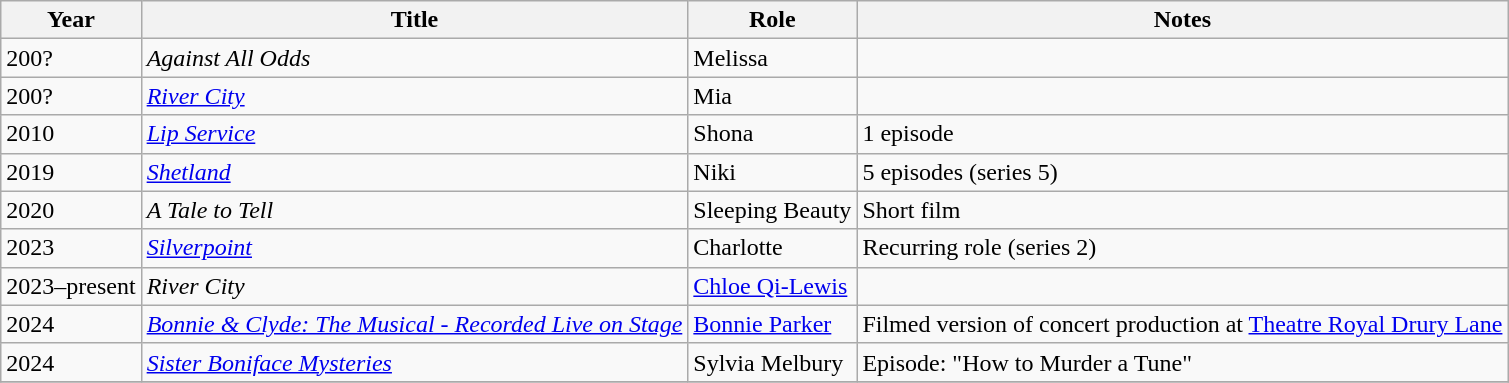<table class="wikitable sortable">
<tr>
<th>Year</th>
<th>Title</th>
<th>Role</th>
<th class="unsortable">Notes</th>
</tr>
<tr>
<td>200?</td>
<td><em>Against All Odds</em></td>
<td>Melissa</td>
<td></td>
</tr>
<tr>
<td>200?</td>
<td><em><a href='#'>River City</a></em></td>
<td>Mia</td>
<td></td>
</tr>
<tr>
<td>2010</td>
<td><em><a href='#'>Lip Service</a></em></td>
<td>Shona</td>
<td>1 episode</td>
</tr>
<tr>
<td>2019</td>
<td><em><a href='#'>Shetland</a></em></td>
<td>Niki</td>
<td>5 episodes (series 5)</td>
</tr>
<tr>
<td>2020</td>
<td><em>A Tale to Tell</em></td>
<td>Sleeping Beauty</td>
<td>Short film</td>
</tr>
<tr>
<td>2023</td>
<td><em><a href='#'>Silverpoint</a></em></td>
<td>Charlotte</td>
<td>Recurring role (series 2)</td>
</tr>
<tr>
<td>2023–present</td>
<td><em>River City</em></td>
<td><a href='#'>Chloe Qi-Lewis</a></td>
<td></td>
</tr>
<tr>
<td>2024</td>
<td><em><a href='#'>Bonnie & Clyde: The Musical - Recorded Live on Stage</a></em></td>
<td><a href='#'>Bonnie Parker</a></td>
<td>Filmed version of concert production at <a href='#'>Theatre Royal Drury Lane</a></td>
</tr>
<tr>
<td>2024</td>
<td><em><a href='#'>Sister Boniface Mysteries</a></em></td>
<td>Sylvia Melbury</td>
<td>Episode: "How to Murder a Tune"</td>
</tr>
<tr>
</tr>
</table>
